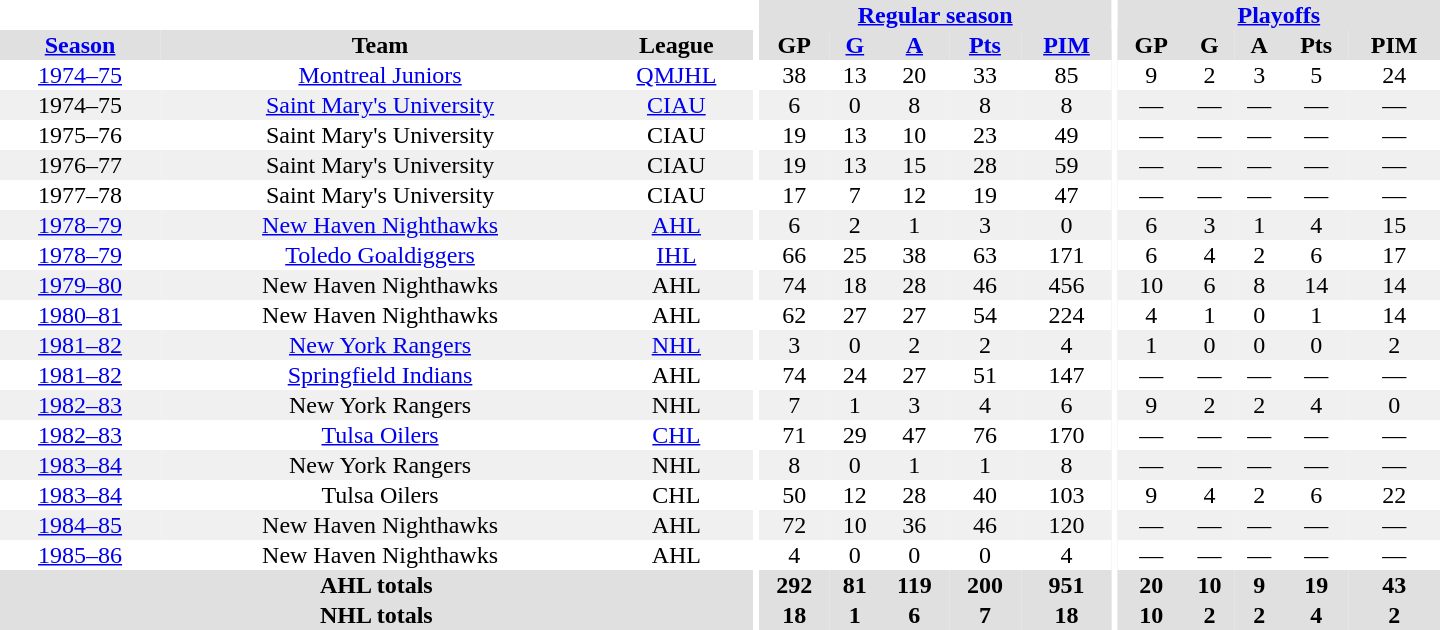<table border="0" cellpadding="1" cellspacing="0" style="text-align:center; width:60em">
<tr bgcolor="#e0e0e0">
<th colspan="3" bgcolor="#ffffff"></th>
<th rowspan="100" bgcolor="#ffffff"></th>
<th colspan="5"><a href='#'>Regular season</a></th>
<th rowspan="100" bgcolor="#ffffff"></th>
<th colspan="5"><a href='#'>Playoffs</a></th>
</tr>
<tr bgcolor="#e0e0e0">
<th><a href='#'>Season</a></th>
<th>Team</th>
<th>League</th>
<th>GP</th>
<th><a href='#'>G</a></th>
<th><a href='#'>A</a></th>
<th><a href='#'>Pts</a></th>
<th><a href='#'>PIM</a></th>
<th>GP</th>
<th>G</th>
<th>A</th>
<th>Pts</th>
<th>PIM</th>
</tr>
<tr>
<td><a href='#'>1974–75</a></td>
<td><a href='#'>Montreal Juniors</a></td>
<td><a href='#'>QMJHL</a></td>
<td>38</td>
<td>13</td>
<td>20</td>
<td>33</td>
<td>85</td>
<td>9</td>
<td>2</td>
<td>3</td>
<td>5</td>
<td>24</td>
</tr>
<tr bgcolor="#f0f0f0">
<td>1974–75</td>
<td><a href='#'>Saint Mary's University</a></td>
<td><a href='#'>CIAU</a></td>
<td>6</td>
<td>0</td>
<td>8</td>
<td>8</td>
<td>8</td>
<td>—</td>
<td>—</td>
<td>—</td>
<td>—</td>
<td>—</td>
</tr>
<tr>
<td>1975–76</td>
<td>Saint Mary's University</td>
<td>CIAU</td>
<td>19</td>
<td>13</td>
<td>10</td>
<td>23</td>
<td>49</td>
<td>—</td>
<td>—</td>
<td>—</td>
<td>—</td>
<td>—</td>
</tr>
<tr bgcolor="#f0f0f0">
<td>1976–77</td>
<td>Saint Mary's University</td>
<td>CIAU</td>
<td>19</td>
<td>13</td>
<td>15</td>
<td>28</td>
<td>59</td>
<td>—</td>
<td>—</td>
<td>—</td>
<td>—</td>
<td>—</td>
</tr>
<tr>
<td>1977–78</td>
<td>Saint Mary's University</td>
<td>CIAU</td>
<td>17</td>
<td>7</td>
<td>12</td>
<td>19</td>
<td>47</td>
<td>—</td>
<td>—</td>
<td>—</td>
<td>—</td>
<td>—</td>
</tr>
<tr bgcolor="#f0f0f0">
<td><a href='#'>1978–79</a></td>
<td><a href='#'>New Haven Nighthawks</a></td>
<td><a href='#'>AHL</a></td>
<td>6</td>
<td>2</td>
<td>1</td>
<td>3</td>
<td>0</td>
<td>6</td>
<td>3</td>
<td>1</td>
<td>4</td>
<td>15</td>
</tr>
<tr>
<td><a href='#'>1978–79</a></td>
<td><a href='#'>Toledo Goaldiggers</a></td>
<td><a href='#'>IHL</a></td>
<td>66</td>
<td>25</td>
<td>38</td>
<td>63</td>
<td>171</td>
<td>6</td>
<td>4</td>
<td>2</td>
<td>6</td>
<td>17</td>
</tr>
<tr bgcolor="#f0f0f0">
<td><a href='#'>1979–80</a></td>
<td>New Haven Nighthawks</td>
<td>AHL</td>
<td>74</td>
<td>18</td>
<td>28</td>
<td>46</td>
<td>456</td>
<td>10</td>
<td>6</td>
<td>8</td>
<td>14</td>
<td>14</td>
</tr>
<tr>
<td><a href='#'>1980–81</a></td>
<td>New Haven Nighthawks</td>
<td>AHL</td>
<td>62</td>
<td>27</td>
<td>27</td>
<td>54</td>
<td>224</td>
<td>4</td>
<td>1</td>
<td>0</td>
<td>1</td>
<td>14</td>
</tr>
<tr bgcolor="#f0f0f0">
<td><a href='#'>1981–82</a></td>
<td><a href='#'>New York Rangers</a></td>
<td><a href='#'>NHL</a></td>
<td>3</td>
<td>0</td>
<td>2</td>
<td>2</td>
<td>4</td>
<td>1</td>
<td>0</td>
<td>0</td>
<td>0</td>
<td>2</td>
</tr>
<tr>
<td><a href='#'>1981–82</a></td>
<td><a href='#'>Springfield Indians</a></td>
<td>AHL</td>
<td>74</td>
<td>24</td>
<td>27</td>
<td>51</td>
<td>147</td>
<td>—</td>
<td>—</td>
<td>—</td>
<td>—</td>
<td>—</td>
</tr>
<tr bgcolor="#f0f0f0">
<td><a href='#'>1982–83</a></td>
<td>New York Rangers</td>
<td>NHL</td>
<td>7</td>
<td>1</td>
<td>3</td>
<td>4</td>
<td>6</td>
<td>9</td>
<td>2</td>
<td>2</td>
<td>4</td>
<td>0</td>
</tr>
<tr>
<td><a href='#'>1982–83</a></td>
<td><a href='#'>Tulsa Oilers</a></td>
<td><a href='#'>CHL</a></td>
<td>71</td>
<td>29</td>
<td>47</td>
<td>76</td>
<td>170</td>
<td>—</td>
<td>—</td>
<td>—</td>
<td>—</td>
<td>—</td>
</tr>
<tr bgcolor="#f0f0f0">
<td><a href='#'>1983–84</a></td>
<td>New York Rangers</td>
<td>NHL</td>
<td>8</td>
<td>0</td>
<td>1</td>
<td>1</td>
<td>8</td>
<td>—</td>
<td>—</td>
<td>—</td>
<td>—</td>
<td>—</td>
</tr>
<tr>
<td><a href='#'>1983–84</a></td>
<td>Tulsa Oilers</td>
<td>CHL</td>
<td>50</td>
<td>12</td>
<td>28</td>
<td>40</td>
<td>103</td>
<td>9</td>
<td>4</td>
<td>2</td>
<td>6</td>
<td>22</td>
</tr>
<tr bgcolor="#f0f0f0">
<td><a href='#'>1984–85</a></td>
<td>New Haven Nighthawks</td>
<td>AHL</td>
<td>72</td>
<td>10</td>
<td>36</td>
<td>46</td>
<td>120</td>
<td>—</td>
<td>—</td>
<td>—</td>
<td>—</td>
<td>—</td>
</tr>
<tr>
<td><a href='#'>1985–86</a></td>
<td>New Haven Nighthawks</td>
<td>AHL</td>
<td>4</td>
<td>0</td>
<td>0</td>
<td>0</td>
<td>4</td>
<td>—</td>
<td>—</td>
<td>—</td>
<td>—</td>
<td>—</td>
</tr>
<tr bgcolor="#e0e0e0">
<th colspan="3">AHL totals</th>
<th>292</th>
<th>81</th>
<th>119</th>
<th>200</th>
<th>951</th>
<th>20</th>
<th>10</th>
<th>9</th>
<th>19</th>
<th>43</th>
</tr>
<tr bgcolor="#e0e0e0">
<th colspan="3">NHL totals</th>
<th>18</th>
<th>1</th>
<th>6</th>
<th>7</th>
<th>18</th>
<th>10</th>
<th>2</th>
<th>2</th>
<th>4</th>
<th>2</th>
</tr>
</table>
